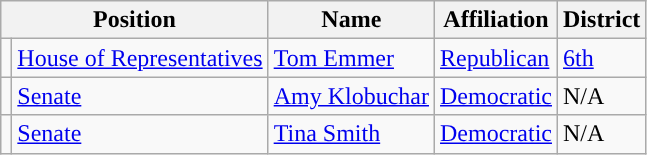<table class="wikitable">
<tr>
<th colspan="2">Position</th>
<th>Name</th>
<th>Affiliation</th>
<th>District</th>
</tr>
<tr>
<td style="background-color:"></td>
<td><a href='#'>House of Representatives</a></td>
<td><a href='#'>Tom Emmer</a></td>
<td><a href='#'>Republican</a></td>
<td><a href='#'>6th</a></td>
</tr>
<tr>
<td style="background-color:"></td>
<td><a href='#'>Senate</a></td>
<td><a href='#'>Amy Klobuchar</a></td>
<td><a href='#'>Democratic</a></td>
<td>N/A</td>
</tr>
<tr>
<td style="background-color:"></td>
<td><a href='#'>Senate</a></td>
<td><a href='#'>Tina Smith</a></td>
<td><a href='#'>Democratic</a></td>
<td>N/A</td>
</tr>
</table>
